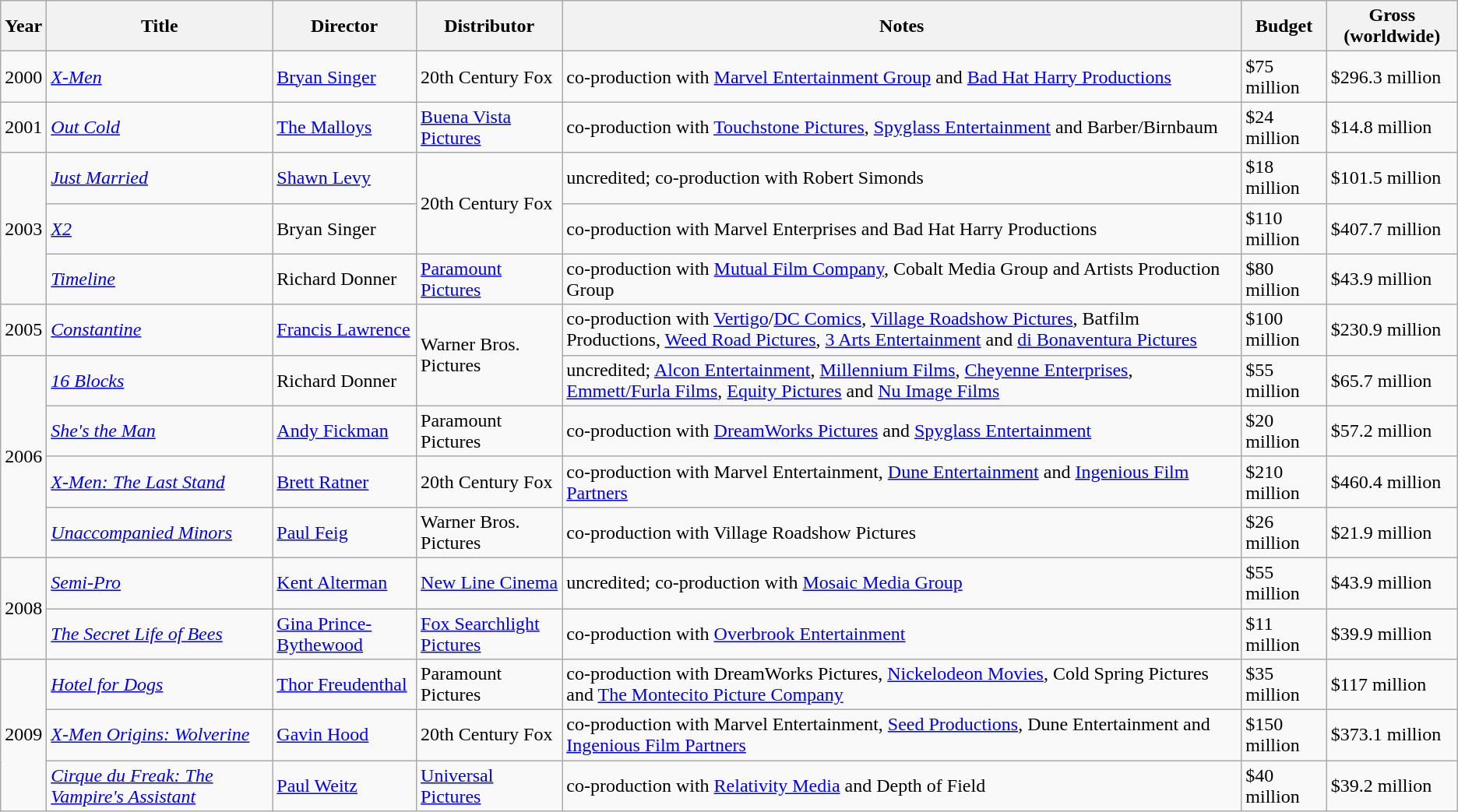<table class="wikitable sortable">
<tr>
<th>Year</th>
<th>Title</th>
<th>Director</th>
<th>Distributor</th>
<th>Notes</th>
<th>Budget</th>
<th>Gross (worldwide)</th>
</tr>
<tr>
<td>2000</td>
<td><em><a href='#'>X-Men</a></em></td>
<td><a href='#'>Bryan Singer</a></td>
<td>20th Century Fox</td>
<td>co-production with <a href='#'>Marvel Entertainment Group</a> and <a href='#'>Bad Hat Harry Productions</a></td>
<td>$75 million</td>
<td>$296.3 million</td>
</tr>
<tr>
<td>2001</td>
<td><em><a href='#'>Out Cold</a></em></td>
<td><a href='#'>The Malloys</a></td>
<td><a href='#'>Buena Vista Pictures</a></td>
<td>co-production with <a href='#'>Touchstone Pictures</a>, <a href='#'>Spyglass Entertainment</a> and Barber/Birnbaum</td>
<td>$24 million</td>
<td>$14.8 million</td>
</tr>
<tr>
<td rowspan="3">2003</td>
<td><em><a href='#'>Just Married</a></em></td>
<td><a href='#'>Shawn Levy</a></td>
<td rowspan="2">20th Century Fox</td>
<td>uncredited; co-production with Robert Simonds</td>
<td>$18 million</td>
<td>$101.5 million</td>
</tr>
<tr>
<td><em><a href='#'>X2</a></em></td>
<td>Bryan Singer</td>
<td>co-production with Marvel Enterprises and Bad Hat Harry Productions</td>
<td>$110 million</td>
<td>$407.7 million</td>
</tr>
<tr>
<td><em><a href='#'>Timeline</a></em></td>
<td>Richard Donner</td>
<td><a href='#'>Paramount Pictures</a></td>
<td>co-production with <a href='#'>Mutual Film Company</a>, Cobalt Media Group and Artists Production Group</td>
<td>$80 million</td>
<td>$43.9 million</td>
</tr>
<tr>
<td>2005</td>
<td><em><a href='#'>Constantine</a></em></td>
<td><a href='#'>Francis Lawrence</a></td>
<td rowspan="2">Warner Bros. Pictures</td>
<td>co-production with <a href='#'>Vertigo</a>/<a href='#'>DC Comics</a>, <a href='#'>Village Roadshow Pictures</a>, Batfilm Productions, <a href='#'>Weed Road Pictures</a>, <a href='#'>3 Arts Entertainment</a> and <a href='#'>di Bonaventura Pictures</a></td>
<td>$100 million</td>
<td>$230.9 million</td>
</tr>
<tr>
<td rowspan="4">2006</td>
<td><em><a href='#'>16 Blocks</a></em></td>
<td>Richard Donner</td>
<td>uncredited; <a href='#'>Alcon Entertainment</a>, <a href='#'>Millennium Films</a>, <a href='#'>Cheyenne Enterprises</a>, <a href='#'>Emmett/Furla Films</a>, <a href='#'>Equity Pictures</a> and <a href='#'>Nu Image Films</a></td>
<td>$55 million</td>
<td>$65.7 million</td>
</tr>
<tr>
<td><em><a href='#'>She's the Man</a></em></td>
<td><a href='#'>Andy Fickman</a></td>
<td>Paramount Pictures</td>
<td>co-production with <a href='#'>DreamWorks Pictures</a> and <a href='#'>Spyglass Entertainment</a></td>
<td>$20 million</td>
<td>$57.2 million</td>
</tr>
<tr>
<td><em><a href='#'>X-Men: The Last Stand</a></em></td>
<td><a href='#'>Brett Ratner</a></td>
<td>20th Century Fox</td>
<td>co-production with Marvel Entertainment, <a href='#'>Dune Entertainment</a> and <a href='#'>Ingenious Film Partners</a></td>
<td>$210 million</td>
<td>$460.4 million</td>
</tr>
<tr>
<td><em><a href='#'>Unaccompanied Minors</a></em></td>
<td><a href='#'>Paul Feig</a></td>
<td>Warner Bros. Pictures</td>
<td>co-production with Village Roadshow Pictures</td>
<td>$26 million</td>
<td>$21.9 million</td>
</tr>
<tr>
<td rowspan="2">2008</td>
<td><em><a href='#'>Semi-Pro</a></em></td>
<td><a href='#'>Kent Alterman</a></td>
<td><a href='#'>New Line Cinema</a></td>
<td>uncredited; co-production with <a href='#'>Mosaic Media Group</a></td>
<td>$55 million</td>
<td>$43.9 million</td>
</tr>
<tr>
<td><em><a href='#'>The Secret Life of Bees</a></em></td>
<td><a href='#'>Gina Prince-Bythewood</a></td>
<td><a href='#'>Fox Searchlight Pictures</a></td>
<td>co-production with <a href='#'>Overbrook Entertainment</a></td>
<td>$11 million</td>
<td>$39.9 million</td>
</tr>
<tr>
<td rowspan="3">2009</td>
<td><em><a href='#'>Hotel for Dogs</a></em></td>
<td><a href='#'>Thor Freudenthal</a></td>
<td>Paramount Pictures</td>
<td>co-production with DreamWorks Pictures, <a href='#'>Nickelodeon Movies</a>, Cold Spring Pictures and <a href='#'>The Montecito Picture Company</a></td>
<td>$35 million</td>
<td>$117 million</td>
</tr>
<tr>
<td><em><a href='#'>X-Men Origins: Wolverine</a></em></td>
<td><a href='#'>Gavin Hood</a></td>
<td>20th Century Fox</td>
<td>co-production with Marvel Entertainment, <a href='#'>Seed Productions</a>, Dune Entertainment and <a href='#'>Ingenious Film Partners</a></td>
<td>$150 million</td>
<td>$373.1 million</td>
</tr>
<tr>
<td><em><a href='#'>Cirque du Freak: The Vampire's Assistant</a></em></td>
<td><a href='#'>Paul Weitz</a></td>
<td><a href='#'>Universal Pictures</a></td>
<td>co-production with <a href='#'>Relativity Media</a> and Depth of Field</td>
<td>$40 million</td>
<td>$39.2 million</td>
</tr>
</table>
